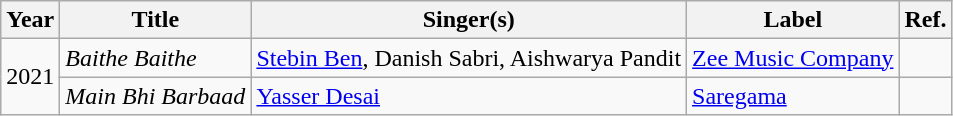<table class="wikitable">
<tr>
<th>Year</th>
<th>Title</th>
<th>Singer(s)</th>
<th>Label</th>
<th>Ref.</th>
</tr>
<tr>
<td rowspan="2">2021</td>
<td><em>Baithe Baithe</em></td>
<td><a href='#'>Stebin Ben</a>, Danish Sabri, Aishwarya Pandit</td>
<td><a href='#'>Zee Music Company</a></td>
<td></td>
</tr>
<tr>
<td><em>Main Bhi Barbaad</em></td>
<td><a href='#'>Yasser Desai</a></td>
<td><a href='#'>Saregama</a></td>
<td></td>
</tr>
</table>
